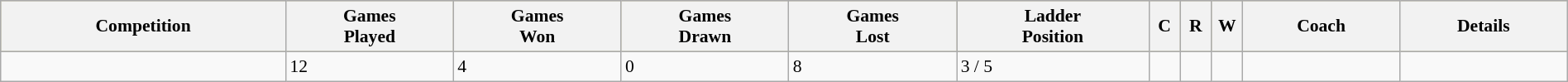<table class="wikitable" width="100%" style="font-size:90%">
<tr bgcolor=#bdb76b>
<th>Competition</th>
<th>Games<br>Played</th>
<th>Games<br>Won</th>
<th>Games<br>Drawn</th>
<th>Games<br>Lost</th>
<th>Ladder<br>Position</th>
<th width="2%">C</th>
<th width="2%">R</th>
<th width="2%">W</th>
<th>Coach</th>
<th>Details</th>
</tr>
<tr>
<td></td>
<td>12</td>
<td>4</td>
<td>0</td>
<td>8</td>
<td>3 / 5</td>
<td></td>
<td></td>
<td></td>
<td rowspan="1"></td>
<td></td>
</tr>
</table>
